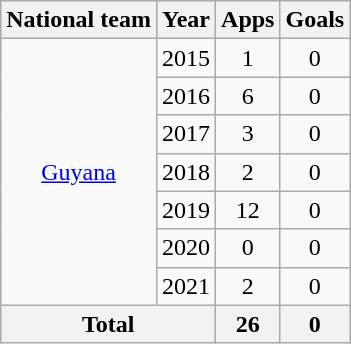<table class="wikitable" style="text-align:center">
<tr>
<th>National team</th>
<th>Year</th>
<th>Apps</th>
<th>Goals</th>
</tr>
<tr>
<td rowspan="7"><a href='#'>Guyana</a></td>
<td>2015</td>
<td>1</td>
<td>0</td>
</tr>
<tr>
<td>2016</td>
<td>6</td>
<td>0</td>
</tr>
<tr>
<td>2017</td>
<td>3</td>
<td>0</td>
</tr>
<tr>
<td>2018</td>
<td>2</td>
<td>0</td>
</tr>
<tr>
<td>2019</td>
<td>12</td>
<td>0</td>
</tr>
<tr>
<td>2020</td>
<td>0</td>
<td>0</td>
</tr>
<tr>
<td>2021</td>
<td>2</td>
<td>0</td>
</tr>
<tr>
<th colspan="2">Total</th>
<th>26</th>
<th>0</th>
</tr>
</table>
